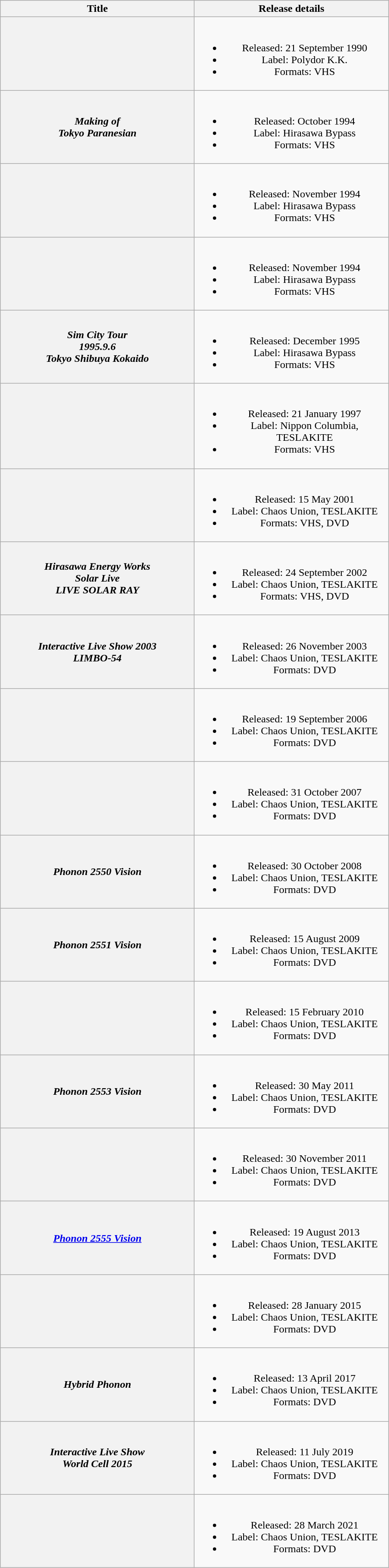<table class="wikitable plainrowheaders" style="text-align:center;">
<tr>
<th scope="col" style="width:18em;">Title</th>
<th scope="col" style="width:18em;">Release details</th>
</tr>
<tr>
<th scope="row"></th>
<td><br><ul><li>Released: 21 September 1990</li><li>Label: Polydor K.K.</li><li>Formats: VHS</li></ul></td>
</tr>
<tr>
<th scope="row"><em>Making of<br>Tokyo Paranesian</em></th>
<td><br><ul><li>Released: October 1994</li><li>Label: Hirasawa Bypass</li><li>Formats: VHS</li></ul></td>
</tr>
<tr>
<th scope="row"></th>
<td><br><ul><li>Released: November 1994</li><li>Label: Hirasawa Bypass</li><li>Formats: VHS</li></ul></td>
</tr>
<tr>
<th scope="row"></th>
<td><br><ul><li>Released: November 1994</li><li>Label: Hirasawa Bypass</li><li>Formats: VHS</li></ul></td>
</tr>
<tr>
<th scope="row"><em>Sim City Tour<br>1995.9.6<br>Tokyo Shibuya Kokaido</em></th>
<td><br><ul><li>Released: December 1995</li><li>Label: Hirasawa Bypass</li><li>Formats: VHS</li></ul></td>
</tr>
<tr>
<th scope="row"></th>
<td><br><ul><li>Released: 21 January 1997</li><li>Label: Nippon Columbia, TESLAKITE</li><li>Formats: VHS</li></ul></td>
</tr>
<tr>
<th scope="row"></th>
<td><br><ul><li>Released: 15 May 2001</li><li>Label: Chaos Union, TESLAKITE</li><li>Formats: VHS, DVD</li></ul></td>
</tr>
<tr>
<th scope="row"><em>Hirasawa Energy Works<br>Solar Live<br>LIVE SOLAR RAY</em></th>
<td><br><ul><li>Released: 24 September 2002</li><li>Label: Chaos Union, TESLAKITE</li><li>Formats: VHS, DVD</li></ul></td>
</tr>
<tr>
<th scope="row"><em>Interactive Live Show 2003<br>LIMBO-54</em></th>
<td><br><ul><li>Released: 26 November 2003</li><li>Label: Chaos Union, TESLAKITE</li><li>Formats: DVD</li></ul></td>
</tr>
<tr>
<th scope="row"></th>
<td><br><ul><li>Released: 19 September 2006</li><li>Label: Chaos Union, TESLAKITE</li><li>Formats: DVD</li></ul></td>
</tr>
<tr>
<th scope="row"></th>
<td><br><ul><li>Released: 31 October 2007</li><li>Label: Chaos Union, TESLAKITE</li><li>Formats: DVD</li></ul></td>
</tr>
<tr>
<th scope="row"><em>Phonon 2550 Vision</em></th>
<td><br><ul><li>Released: 30 October 2008</li><li>Label: Chaos Union, TESLAKITE</li><li>Formats: DVD</li></ul></td>
</tr>
<tr>
<th scope="row"><em>Phonon 2551 Vision</em></th>
<td><br><ul><li>Released: 15 August 2009</li><li>Label: Chaos Union, TESLAKITE</li><li>Formats: DVD</li></ul></td>
</tr>
<tr>
<th scope="row"></th>
<td><br><ul><li>Released: 15 February 2010</li><li>Label: Chaos Union, TESLAKITE</li><li>Formats: DVD</li></ul></td>
</tr>
<tr>
<th scope="row"><em>Phonon 2553 Vision</em></th>
<td><br><ul><li>Released: 30 May 2011</li><li>Label: Chaos Union, TESLAKITE</li><li>Formats: DVD</li></ul></td>
</tr>
<tr>
<th scope="row"></th>
<td><br><ul><li>Released: 30 November 2011</li><li>Label: Chaos Union, TESLAKITE</li><li>Formats: DVD</li></ul></td>
</tr>
<tr>
<th scope="row"><em><a href='#'>Phonon 2555 Vision</a></em></th>
<td><br><ul><li>Released: 19 August 2013</li><li>Label: Chaos Union, TESLAKITE</li><li>Formats: DVD</li></ul></td>
</tr>
<tr>
<th scope="row"></th>
<td><br><ul><li>Released: 28 January 2015</li><li>Label: Chaos Union, TESLAKITE</li><li>Formats: DVD</li></ul></td>
</tr>
<tr>
<th scope="row"><em>Hybrid Phonon</em></th>
<td><br><ul><li>Released: 13 April 2017</li><li>Label: Chaos Union, TESLAKITE</li><li>Formats: DVD</li></ul></td>
</tr>
<tr>
<th scope="row"><em>Interactive Live Show<br>World Cell 2015</em></th>
<td><br><ul><li>Released: 11 July 2019</li><li>Label: Chaos Union, TESLAKITE</li><li>Formats: DVD</li></ul></td>
</tr>
<tr>
<th scope="row"></th>
<td><br><ul><li>Released: 28 March 2021</li><li>Label: Chaos Union, TESLAKITE</li><li>Formats: DVD</li></ul></td>
</tr>
</table>
